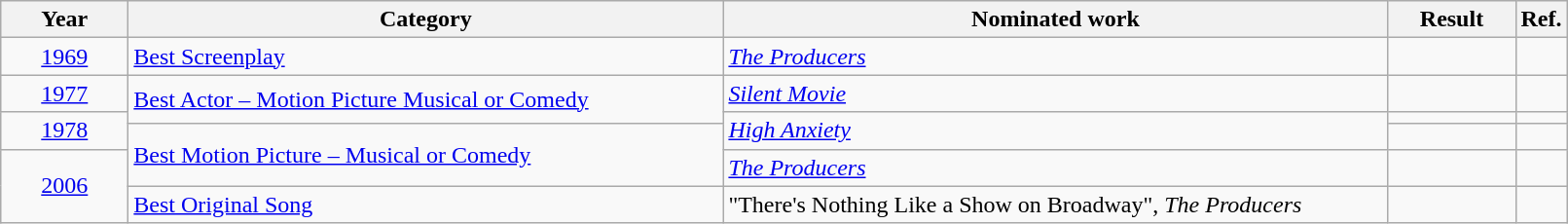<table class=wikitable>
<tr>
<th scope="col" style="width:5em;">Year</th>
<th scope="col" style="width:25em;">Category</th>
<th scope="col" style="width:28em;">Nominated work</th>
<th scope="col" style="width:5em;">Result</th>
<th>Ref.</th>
</tr>
<tr>
<td style="text-align:center;"><a href='#'>1969</a></td>
<td><a href='#'>Best Screenplay</a></td>
<td><em><a href='#'>The Producers</a></em></td>
<td></td>
<td style="text-align:center;"></td>
</tr>
<tr>
<td style="text-align:center;"><a href='#'>1977</a></td>
<td rowspan="2"><a href='#'>Best Actor – Motion Picture Musical or Comedy</a></td>
<td><em><a href='#'>Silent Movie</a></em></td>
<td></td>
<td style="text-align:center;"></td>
</tr>
<tr>
<td style="text-align:center;", rowspan="2"><a href='#'>1978</a></td>
<td rowspan="2"><em><a href='#'>High Anxiety</a></em></td>
<td></td>
<td style="text-align:center;"></td>
</tr>
<tr>
<td rowspan="2"><a href='#'>Best Motion Picture – Musical or Comedy</a></td>
<td></td>
<td style="text-align:center;"></td>
</tr>
<tr>
<td style="text-align:center;", rowspan="2"><a href='#'>2006</a></td>
<td><em><a href='#'>The Producers</a></em></td>
<td></td>
<td style="text-align:center;"></td>
</tr>
<tr>
<td><a href='#'>Best Original Song</a></td>
<td>"There's Nothing Like a Show on Broadway", <em>The Producers</em></td>
<td></td>
<td style="text-align:center;"></td>
</tr>
</table>
